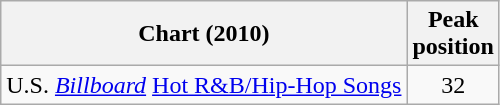<table class="wikitable">
<tr>
<th>Chart (2010)</th>
<th>Peak<br>position</th>
</tr>
<tr>
<td>U.S. <em><a href='#'>Billboard</a></em> <a href='#'>Hot R&B/Hip-Hop Songs</a></td>
<td style="text-align:center;">32</td>
</tr>
</table>
